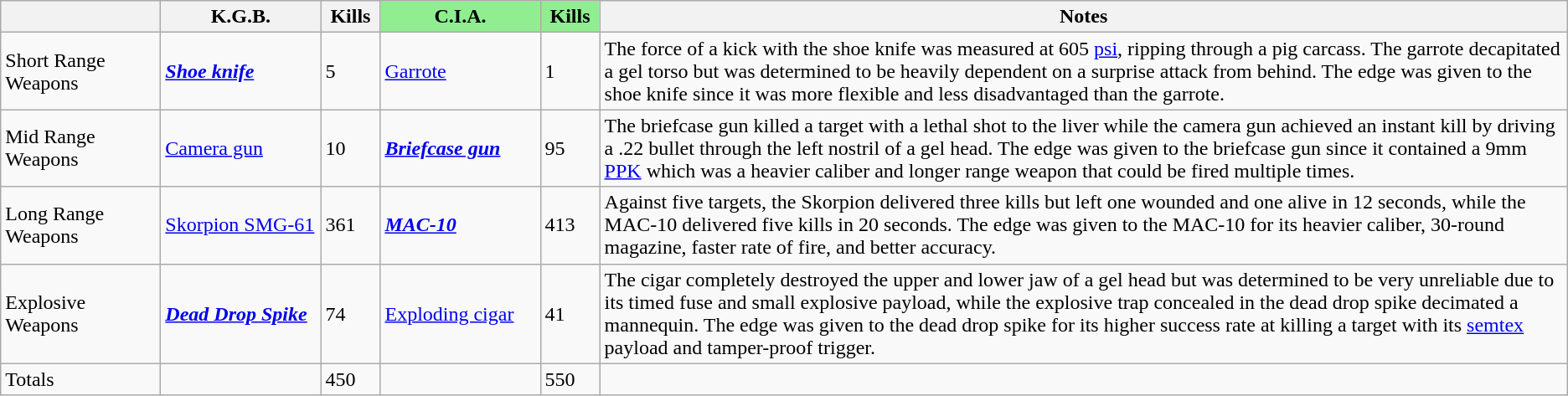<table class="wikitable unsortable">
<tr>
<th width="120"></th>
<th width="120">K.G.B.</th>
<th width="40">Kills</th>
<th width="120" style="background:lightgreen">C.I.A.</th>
<th width="40" style="background:lightgreen">Kills</th>
<th>Notes</th>
</tr>
<tr>
<td>Short Range Weapons</td>
<td><strong><em><a href='#'>Shoe knife</a></em></strong></td>
<td>5</td>
<td><a href='#'>Garrote</a></td>
<td>1</td>
<td>The force of a kick with the shoe knife was measured at 605 <a href='#'>psi</a>, ripping through a pig carcass. The garrote decapitated a gel torso but was determined to be heavily dependent on a surprise attack from behind. The edge was given to the shoe knife since it was more flexible and less disadvantaged than the garrote.</td>
</tr>
<tr>
<td>Mid Range Weapons</td>
<td><a href='#'>Camera gun</a></td>
<td>10</td>
<td><strong><em><a href='#'>Briefcase gun</a></em></strong></td>
<td>95</td>
<td>The briefcase gun killed a target with a lethal shot to the liver while the camera gun achieved an instant kill by driving a .22 bullet through the left nostril of a gel head. The edge was given to the briefcase gun since it contained a 9mm <a href='#'>PPK</a> which was a heavier caliber and longer range weapon that could be fired multiple times.</td>
</tr>
<tr>
<td>Long Range Weapons</td>
<td><a href='#'>Skorpion SMG-61</a></td>
<td>361</td>
<td><strong><em><a href='#'>MAC-10</a></em></strong></td>
<td>413</td>
<td>Against five targets, the Skorpion delivered three kills but left one wounded and one alive in 12 seconds, while the MAC-10 delivered five kills in 20 seconds. The edge was given to the MAC-10 for its heavier caliber, 30-round magazine, faster rate of fire, and better accuracy.</td>
</tr>
<tr>
<td>Explosive Weapons</td>
<td><strong><em><a href='#'>Dead Drop Spike</a></em></strong></td>
<td>74</td>
<td><a href='#'>Exploding cigar</a></td>
<td>41</td>
<td>The cigar completely destroyed the upper and lower jaw of a gel head but was determined to be very unreliable due to its timed fuse and small explosive payload, while the explosive trap concealed in the dead drop spike decimated a mannequin. The edge was given to the dead drop spike for its higher success rate at killing a target with its <a href='#'>semtex</a> payload and tamper-proof trigger.</td>
</tr>
<tr>
<td>Totals</td>
<td></td>
<td>450</td>
<td></td>
<td>550</td>
<td></td>
</tr>
</table>
